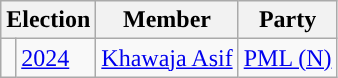<table class="wikitable">
<tr>
<th colspan="2">Election</th>
<th>Member</th>
<th>Party</th>
</tr>
<tr>
<td style="background-color: "></td>
<td><a href='#'>2024</a></td>
<td><a href='#'>Khawaja Asif</a></td>
<td><a href='#'>PML (N)</a></td>
</tr>
</table>
